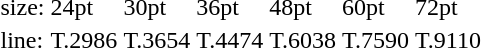<table style="margin-left:40px;">
<tr>
<td>size:</td>
<td>24pt</td>
<td>30pt</td>
<td>36pt</td>
<td>48pt</td>
<td>60pt</td>
<td>72pt</td>
</tr>
<tr>
<td>line:</td>
<td>T.2986</td>
<td>T.3654</td>
<td>T.4474</td>
<td>T.6038</td>
<td>T.7590</td>
<td>T.9110</td>
</tr>
</table>
